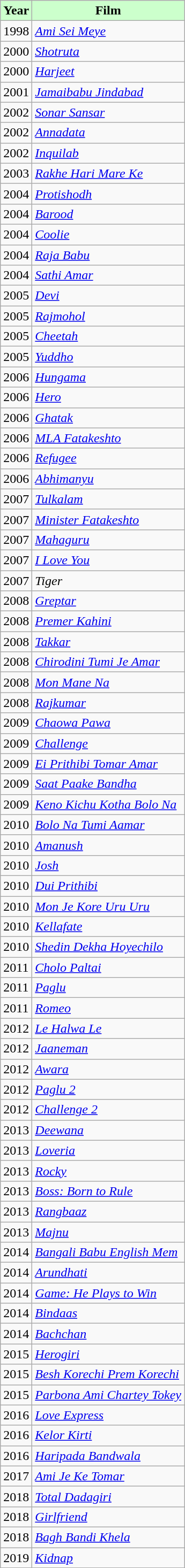<table class="wikitable sortable">
<tr style="background:#cfc; text-align:center;">
<td scope="col"><strong>Year</strong></td>
<td scope="col"><strong>Film</strong></td>
</tr>
<tr>
<td>1998</td>
<td><em><a href='#'>Ami Sei Meye</a></em></td>
</tr>
<tr>
<td>2000</td>
<td><em><a href='#'>Shotruta</a></em></td>
</tr>
<tr>
<td>2000</td>
<td><em><a href='#'>Harjeet</a></em></td>
</tr>
<tr>
<td>2001</td>
<td><em><a href='#'>Jamaibabu Jindabad</a></em></td>
</tr>
<tr>
<td>2002</td>
<td><em><a href='#'>Sonar Sansar</a></em></td>
</tr>
<tr>
<td>2002</td>
<td><em><a href='#'>Annadata</a></em></td>
</tr>
<tr>
<td>2002</td>
<td><em><a href='#'>Inquilab</a></em></td>
</tr>
<tr>
<td>2003</td>
<td><em><a href='#'>Rakhe Hari Mare Ke</a></em></td>
</tr>
<tr>
<td>2004</td>
<td><em><a href='#'>Protishodh</a></em></td>
</tr>
<tr>
<td>2004</td>
<td><em><a href='#'>Barood</a></em></td>
</tr>
<tr>
<td>2004</td>
<td><em><a href='#'>Coolie</a></em></td>
</tr>
<tr>
<td>2004</td>
<td><em><a href='#'>Raja Babu</a></em></td>
</tr>
<tr>
<td>2004</td>
<td><em><a href='#'>Sathi Amar</a></em></td>
</tr>
<tr>
<td>2005</td>
<td><em><a href='#'>Devi</a></em></td>
</tr>
<tr>
<td>2005</td>
<td><em><a href='#'>Rajmohol</a></em></td>
</tr>
<tr>
<td>2005</td>
<td><em><a href='#'>Cheetah</a></em></td>
</tr>
<tr>
<td>2005</td>
<td><em><a href='#'>Yuddho</a></em></td>
</tr>
<tr>
<td>2006</td>
<td><em><a href='#'>Hungama</a></em></td>
</tr>
<tr>
<td>2006</td>
<td><em><a href='#'>Hero</a></em></td>
</tr>
<tr>
<td>2006</td>
<td><em><a href='#'>Ghatak</a></em></td>
</tr>
<tr>
<td>2006</td>
<td><em><a href='#'>MLA Fatakeshto</a></em></td>
</tr>
<tr>
<td>2006</td>
<td><em><a href='#'>Refugee</a></em></td>
</tr>
<tr>
<td>2006</td>
<td><em><a href='#'>Abhimanyu</a></em></td>
</tr>
<tr>
<td>2007</td>
<td><em><a href='#'>Tulkalam</a></em></td>
</tr>
<tr>
<td>2007</td>
<td><em><a href='#'>Minister Fatakeshto</a></em></td>
</tr>
<tr>
<td>2007</td>
<td><em><a href='#'>Mahaguru</a></em></td>
</tr>
<tr>
<td>2007</td>
<td><em><a href='#'>I Love You</a></em></td>
</tr>
<tr>
<td>2007</td>
<td><em>Tiger</em></td>
</tr>
<tr>
<td>2008</td>
<td><em><a href='#'>Greptar</a></em></td>
</tr>
<tr>
<td>2008</td>
<td><em><a href='#'>Premer Kahini</a></em></td>
</tr>
<tr>
<td>2008</td>
<td><em><a href='#'>Takkar</a></em></td>
</tr>
<tr>
<td>2008</td>
<td><em><a href='#'>Chirodini Tumi Je Amar</a></em></td>
</tr>
<tr>
<td>2008</td>
<td><em><a href='#'>Mon Mane Na</a></em></td>
</tr>
<tr>
<td>2008</td>
<td><em><a href='#'>Rajkumar</a></em></td>
</tr>
<tr>
<td>2009</td>
<td><em><a href='#'>Chaowa Pawa</a></em></td>
</tr>
<tr>
<td>2009</td>
<td><em><a href='#'>Challenge</a></em></td>
</tr>
<tr>
<td>2009</td>
<td><em><a href='#'>Ei Prithibi Tomar Amar</a></em></td>
</tr>
<tr>
<td>2009</td>
<td><em><a href='#'>Saat Paake Bandha</a></em></td>
</tr>
<tr>
<td>2009</td>
<td><em><a href='#'>Keno Kichu Kotha Bolo Na</a></em></td>
</tr>
<tr>
<td>2010</td>
<td><em><a href='#'>Bolo Na Tumi Aamar</a></em></td>
</tr>
<tr>
<td>2010</td>
<td><em><a href='#'>Amanush</a></em></td>
</tr>
<tr>
<td>2010</td>
<td><em><a href='#'>Josh</a></em></td>
</tr>
<tr>
<td>2010</td>
<td><em><a href='#'>Dui Prithibi</a></em></td>
</tr>
<tr>
<td>2010</td>
<td><em><a href='#'>Mon Je Kore Uru Uru</a></em></td>
</tr>
<tr>
<td>2010</td>
<td><em><a href='#'>Kellafate</a></em></td>
</tr>
<tr>
<td>2010</td>
<td><em><a href='#'>Shedin Dekha Hoyechilo</a></em></td>
</tr>
<tr>
<td>2011</td>
<td><em><a href='#'>Cholo Paltai</a></em></td>
</tr>
<tr>
<td>2011</td>
<td><em><a href='#'>Paglu</a></em></td>
</tr>
<tr>
<td>2011</td>
<td><em><a href='#'>Romeo</a></em></td>
</tr>
<tr>
<td>2012</td>
<td><em><a href='#'>Le Halwa Le</a></em></td>
</tr>
<tr>
<td>2012</td>
<td><em><a href='#'>Jaaneman</a></em></td>
</tr>
<tr>
<td>2012</td>
<td><em><a href='#'>Awara</a></em></td>
</tr>
<tr>
<td>2012</td>
<td><em><a href='#'>Paglu 2</a></em></td>
</tr>
<tr>
<td>2012</td>
<td><em><a href='#'>Challenge 2</a></em></td>
</tr>
<tr>
<td>2013</td>
<td><em><a href='#'>Deewana</a></em></td>
</tr>
<tr>
<td>2013</td>
<td><em><a href='#'>Loveria</a></em></td>
</tr>
<tr>
<td>2013</td>
<td><em><a href='#'>Rocky</a></em></td>
</tr>
<tr>
<td>2013</td>
<td><em><a href='#'>Boss: Born to Rule</a></em></td>
</tr>
<tr>
<td>2013</td>
<td><em><a href='#'>Rangbaaz</a></em></td>
</tr>
<tr>
<td>2013</td>
<td><em><a href='#'>Majnu</a></em></td>
</tr>
<tr>
<td>2014</td>
<td><em><a href='#'>Bangali Babu English Mem</a></em></td>
</tr>
<tr>
<td>2014</td>
<td><em><a href='#'>Arundhati</a></em></td>
</tr>
<tr>
<td>2014</td>
<td><em><a href='#'>Game: He Plays to Win</a></em></td>
</tr>
<tr>
<td>2014</td>
<td><em><a href='#'>Bindaas</a></em></td>
</tr>
<tr>
<td>2014</td>
<td><em><a href='#'>Bachchan</a></em></td>
</tr>
<tr>
<td>2015</td>
<td><em><a href='#'>Herogiri</a></em></td>
</tr>
<tr>
<td>2015</td>
<td><em><a href='#'>Besh Korechi Prem Korechi</a></em></td>
</tr>
<tr>
<td>2015</td>
<td><em><a href='#'>Parbona Ami Chartey Tokey</a></em></td>
</tr>
<tr>
<td>2016</td>
<td><em><a href='#'>Love Express</a></em></td>
</tr>
<tr>
<td>2016</td>
<td><em><a href='#'>Kelor Kirti</a></em></td>
</tr>
<tr>
<td>2016</td>
<td><em><a href='#'>Haripada Bandwala</a></em></td>
</tr>
<tr>
<td>2017</td>
<td><em><a href='#'>Ami Je Ke Tomar</a></em></td>
</tr>
<tr>
<td>2018</td>
<td><em><a href='#'>Total Dadagiri</a></em></td>
</tr>
<tr>
<td>2018</td>
<td><em><a href='#'>Girlfriend</a></em></td>
</tr>
<tr>
<td>2018</td>
<td><em><a href='#'>Bagh Bandi Khela</a></em></td>
</tr>
<tr>
<td>2019</td>
<td><em><a href='#'>Kidnap</a></em></td>
</tr>
</table>
